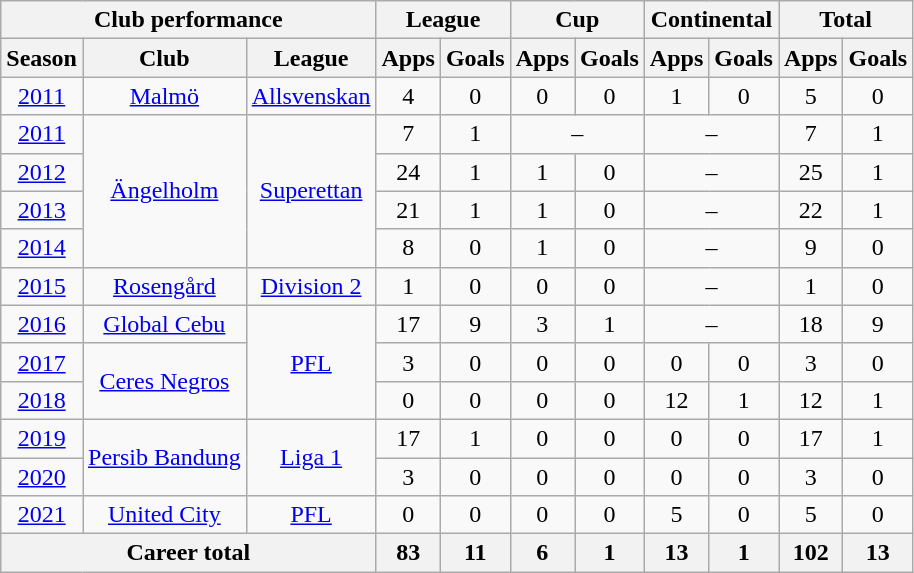<table class="wikitable" style="text-align:center">
<tr>
<th colspan=3>Club performance</th>
<th colspan=2>League</th>
<th colspan=2>Cup</th>
<th colspan=2>Continental</th>
<th colspan=2>Total</th>
</tr>
<tr>
<th>Season</th>
<th>Club</th>
<th>League</th>
<th>Apps</th>
<th>Goals</th>
<th>Apps</th>
<th>Goals</th>
<th>Apps</th>
<th>Goals</th>
<th>Apps</th>
<th>Goals</th>
</tr>
<tr>
<td><a href='#'>2011</a></td>
<td><a href='#'>Malmö</a></td>
<td><a href='#'>Allsvenskan</a></td>
<td>4</td>
<td>0</td>
<td>0</td>
<td>0</td>
<td>1</td>
<td>0</td>
<td>5</td>
<td>0</td>
</tr>
<tr>
<td><a href='#'>2011</a></td>
<td rowspan=4><a href='#'>Ängelholm</a></td>
<td rowspan=4><a href='#'>Superettan</a></td>
<td>7</td>
<td>1</td>
<td colspan="2">–</td>
<td colspan="2">–</td>
<td>7</td>
<td>1</td>
</tr>
<tr>
<td><a href='#'>2012</a></td>
<td>24</td>
<td>1</td>
<td>1</td>
<td>0</td>
<td colspan="2">–</td>
<td>25</td>
<td>1</td>
</tr>
<tr>
<td><a href='#'>2013</a></td>
<td>21</td>
<td>1</td>
<td>1</td>
<td>0</td>
<td colspan="2">–</td>
<td>22</td>
<td>1</td>
</tr>
<tr>
<td><a href='#'>2014</a></td>
<td>8</td>
<td>0</td>
<td>1</td>
<td>0</td>
<td colspan="2">–</td>
<td>9</td>
<td>0</td>
</tr>
<tr>
<td><a href='#'>2015</a></td>
<td><a href='#'>Rosengård</a></td>
<td><a href='#'>Division 2</a></td>
<td>1</td>
<td>0</td>
<td>0</td>
<td>0</td>
<td colspan="2">–</td>
<td>1</td>
<td>0</td>
</tr>
<tr>
<td><a href='#'>2016</a></td>
<td><a href='#'>Global Cebu</a></td>
<td rowspan=3><a href='#'>PFL</a></td>
<td>17</td>
<td>9</td>
<td>3</td>
<td>1</td>
<td colspan="2">–</td>
<td>18</td>
<td>9</td>
</tr>
<tr>
<td><a href='#'>2017</a></td>
<td rowspan=2><a href='#'>Ceres Negros</a></td>
<td>3</td>
<td>0</td>
<td>0</td>
<td>0</td>
<td>0</td>
<td>0</td>
<td>3</td>
<td>0</td>
</tr>
<tr>
<td><a href='#'>2018</a></td>
<td>0</td>
<td>0</td>
<td>0</td>
<td>0</td>
<td>12</td>
<td>1</td>
<td>12</td>
<td>1</td>
</tr>
<tr>
<td><a href='#'>2019</a></td>
<td rowspan=2><a href='#'>Persib Bandung</a></td>
<td rowspan=2><a href='#'>Liga 1</a></td>
<td>17</td>
<td>1</td>
<td>0</td>
<td>0</td>
<td>0</td>
<td>0</td>
<td>17</td>
<td>1</td>
</tr>
<tr>
<td><a href='#'>2020</a></td>
<td>3</td>
<td>0</td>
<td>0</td>
<td>0</td>
<td>0</td>
<td>0</td>
<td>3</td>
<td>0</td>
</tr>
<tr>
<td><a href='#'>2021</a></td>
<td><a href='#'>United City</a></td>
<td><a href='#'>PFL</a></td>
<td>0</td>
<td>0</td>
<td>0</td>
<td>0</td>
<td>5</td>
<td>0</td>
<td>5</td>
<td>0</td>
</tr>
<tr>
<th colspan=3>Career total</th>
<th>83</th>
<th>11</th>
<th>6</th>
<th>1</th>
<th>13</th>
<th>1</th>
<th>102</th>
<th>13</th>
</tr>
</table>
